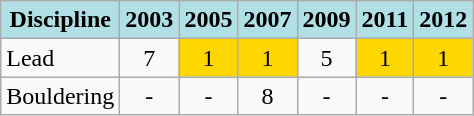<table class="wikitable" style="text-align: center;">
<tr>
<th style="background: #b0e0e6;">Discipline</th>
<th style="background: #b0e0e6;">2003</th>
<th style="background: #b0e0e6;">2005</th>
<th style="background: #b0e0e6;">2007</th>
<th style="background: #b0e0e6;">2009</th>
<th style="background: #b0e0e6;">2011</th>
<th style="background: #b0e0e6;">2012</th>
</tr>
<tr>
<td align="left">Lead</td>
<td>7</td>
<td style="background: gold;">1</td>
<td style="background: gold;">1</td>
<td>5</td>
<td style="background: gold;">1</td>
<td style="background: gold;">1</td>
</tr>
<tr>
<td align="left">Bouldering</td>
<td>-</td>
<td>-</td>
<td>8</td>
<td>-</td>
<td>-</td>
<td>-</td>
</tr>
</table>
